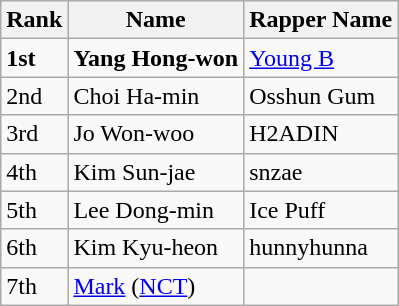<table class="wikitable">
<tr>
<th>Rank</th>
<th>Name</th>
<th>Rapper Name</th>
</tr>
<tr>
<td><strong>1st</strong></td>
<td><strong>Yang Hong-won</strong></td>
<td><a href='#'>Young B</a></td>
</tr>
<tr>
<td>2nd</td>
<td>Choi Ha-min</td>
<td>Osshun Gum</td>
</tr>
<tr>
<td>3rd</td>
<td>Jo Won-woo</td>
<td>H2ADIN</td>
</tr>
<tr>
<td>4th</td>
<td>Kim Sun-jae</td>
<td>snzae</td>
</tr>
<tr>
<td>5th</td>
<td>Lee Dong-min</td>
<td>Ice Puff</td>
</tr>
<tr>
<td>6th</td>
<td>Kim Kyu-heon</td>
<td>hunnyhunna</td>
</tr>
<tr>
<td>7th</td>
<td><a href='#'>Mark</a> (<a href='#'>NCT</a>)</td>
<td></td>
</tr>
</table>
